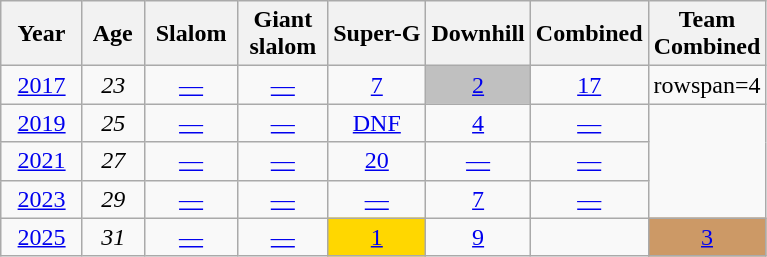<table class=wikitable style="text-align:center">
<tr>
<th>  Year  </th>
<th> Age </th>
<th> Slalom </th>
<th>Giant<br> slalom </th>
<th>Super-G</th>
<th>Downhill</th>
<th>Combined</th>
<th>Team<br>Combined</th>
</tr>
<tr>
<td><a href='#'>2017</a></td>
<td><em>23</em></td>
<td><a href='#'>—</a></td>
<td><a href='#'>—</a></td>
<td><a href='#'>7</a></td>
<td style="background:silver;"><a href='#'>2</a></td>
<td><a href='#'>17</a></td>
<td>rowspan=4</td>
</tr>
<tr>
<td><a href='#'>2019</a></td>
<td><em>25</em></td>
<td><a href='#'>—</a></td>
<td><a href='#'>—</a></td>
<td><a href='#'>DNF</a></td>
<td><a href='#'>4</a></td>
<td><a href='#'>—</a></td>
</tr>
<tr>
<td><a href='#'>2021</a></td>
<td><em>27</em></td>
<td><a href='#'>—</a></td>
<td><a href='#'>—</a></td>
<td><a href='#'>20</a></td>
<td><a href='#'>—</a></td>
<td><a href='#'>—</a></td>
</tr>
<tr>
<td><a href='#'>2023</a></td>
<td><em>29</em></td>
<td><a href='#'>—</a></td>
<td><a href='#'>—</a></td>
<td><a href='#'>—</a></td>
<td><a href='#'>7</a></td>
<td><a href='#'>—</a></td>
</tr>
<tr>
<td><a href='#'>2025</a></td>
<td><em>31</em></td>
<td><a href='#'>—</a></td>
<td><a href='#'>—</a></td>
<td style="background:gold;"><a href='#'>1</a></td>
<td><a href='#'>9</a></td>
<td></td>
<td style="background:#c96;"><a href='#'>3</a></td>
</tr>
</table>
